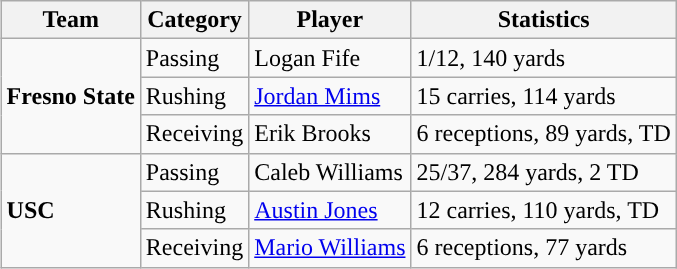<table class="wikitable" style="float: right;">
<tr>
<th>Team</th>
<th>Category</th>
<th>Player</th>
<th>Statistics</th>
</tr>
<tr>
<td rowspan=3><strong>Fresno State</strong></td>
<td>Passing</td>
<td>Logan Fife</td>
<td>1/12, 140 yards</td>
</tr>
<tr>
<td>Rushing</td>
<td><a href='#'>Jordan Mims</a></td>
<td>15 carries, 114 yards</td>
</tr>
<tr>
<td>Receiving</td>
<td>Erik Brooks</td>
<td>6 receptions, 89 yards, TD</td>
</tr>
<tr>
<td rowspan=3><strong>USC</strong></td>
<td>Passing</td>
<td>Caleb Williams</td>
<td>25/37, 284 yards, 2 TD</td>
</tr>
<tr>
<td>Rushing</td>
<td><a href='#'>Austin Jones</a></td>
<td>12 carries, 110 yards, TD</td>
</tr>
<tr>
<td>Receiving</td>
<td><a href='#'>Mario Williams</a></td>
<td>6 receptions, 77 yards</td>
</tr>
</table>
